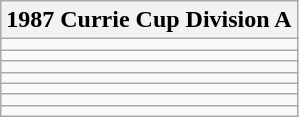<table class="wikitable">
<tr>
<th>1987 Currie Cup Division A</th>
</tr>
<tr>
<td></td>
</tr>
<tr>
<td></td>
</tr>
<tr>
<td></td>
</tr>
<tr>
<td></td>
</tr>
<tr>
<td></td>
</tr>
<tr>
<td></td>
</tr>
<tr>
<td></td>
</tr>
</table>
